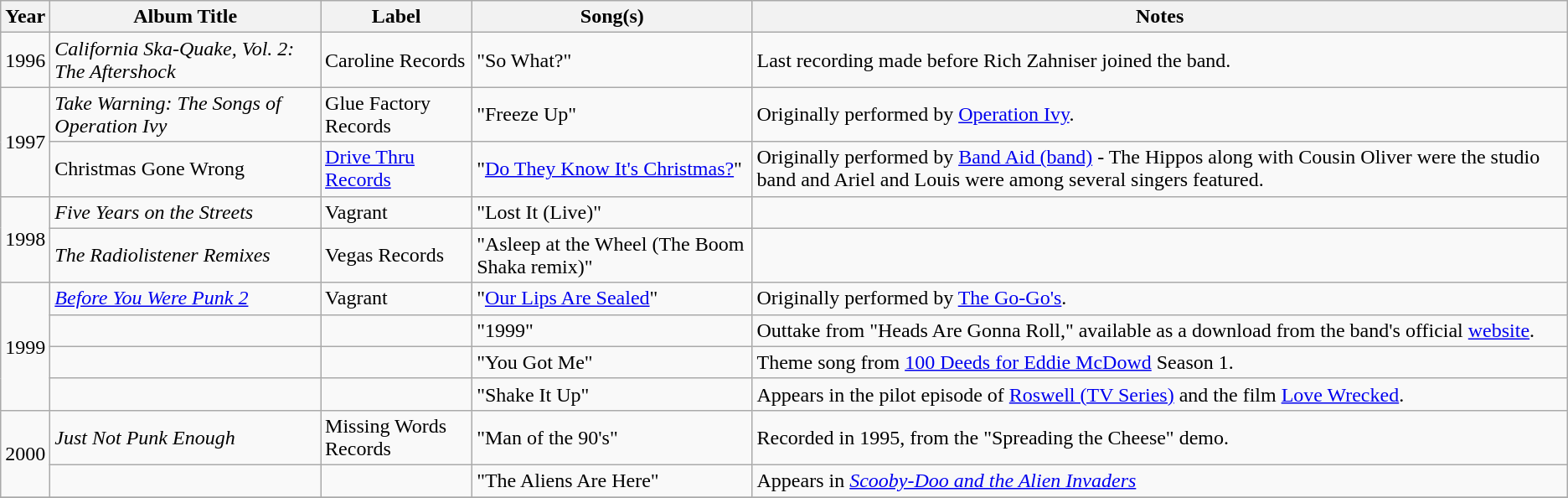<table class="wikitable">
<tr>
<th>Year</th>
<th>Album Title</th>
<th>Label</th>
<th>Song(s)</th>
<th>Notes</th>
</tr>
<tr>
<td>1996</td>
<td><em>California Ska-Quake, Vol. 2: The Aftershock</em></td>
<td>Caroline Records</td>
<td>"So What?"</td>
<td>Last recording made before Rich Zahniser joined the band.</td>
</tr>
<tr>
<td align="left" rowspan="2">1997</td>
<td><em>Take Warning: The Songs of Operation Ivy</em></td>
<td>Glue Factory Records</td>
<td>"Freeze Up"</td>
<td>Originally performed by <a href='#'>Operation Ivy</a>.</td>
</tr>
<tr>
<td>Christmas Gone Wrong</td>
<td><a href='#'>Drive Thru Records</a></td>
<td>"<a href='#'>Do They Know It's Christmas?</a>"</td>
<td>Originally performed by <a href='#'>Band Aid (band)</a> - The Hippos along with Cousin Oliver were the studio band and Ariel and Louis were among several singers featured.</td>
</tr>
<tr>
<td align="left" rowspan="2">1998</td>
<td><em>Five Years on the Streets</em></td>
<td>Vagrant</td>
<td>"Lost It (Live)"</td>
<td></td>
</tr>
<tr>
<td><em>The Radiolistener Remixes</em></td>
<td>Vegas Records</td>
<td>"Asleep at the Wheel (The Boom Shaka remix)"</td>
<td></td>
</tr>
<tr>
<td align="left" rowspan="4">1999</td>
<td><em><a href='#'>Before You Were Punk 2</a></em></td>
<td>Vagrant</td>
<td>"<a href='#'>Our Lips Are Sealed</a>"</td>
<td>Originally performed by <a href='#'>The Go-Go's</a>.</td>
</tr>
<tr>
<td></td>
<td></td>
<td>"1999"</td>
<td>Outtake from "Heads Are Gonna Roll," available as a download from the band's official <a href='#'>website</a>.</td>
</tr>
<tr>
<td></td>
<td></td>
<td>"You Got Me"</td>
<td>Theme song from <a href='#'>100 Deeds for Eddie McDowd</a> Season 1.</td>
</tr>
<tr>
<td></td>
<td></td>
<td>"Shake It Up"</td>
<td>Appears in the pilot episode of <a href='#'>Roswell (TV Series)</a> and the film <a href='#'>Love Wrecked</a>.</td>
</tr>
<tr>
<td align="left" rowspan="2">2000</td>
<td><em>Just Not Punk Enough</em></td>
<td>Missing Words Records</td>
<td>"Man of the 90's"</td>
<td>Recorded in 1995, from the "Spreading the Cheese" demo.</td>
</tr>
<tr>
<td></td>
<td></td>
<td>"The Aliens Are Here"</td>
<td>Appears in <em><a href='#'>Scooby-Doo and the Alien Invaders</a></em></td>
</tr>
<tr>
</tr>
</table>
